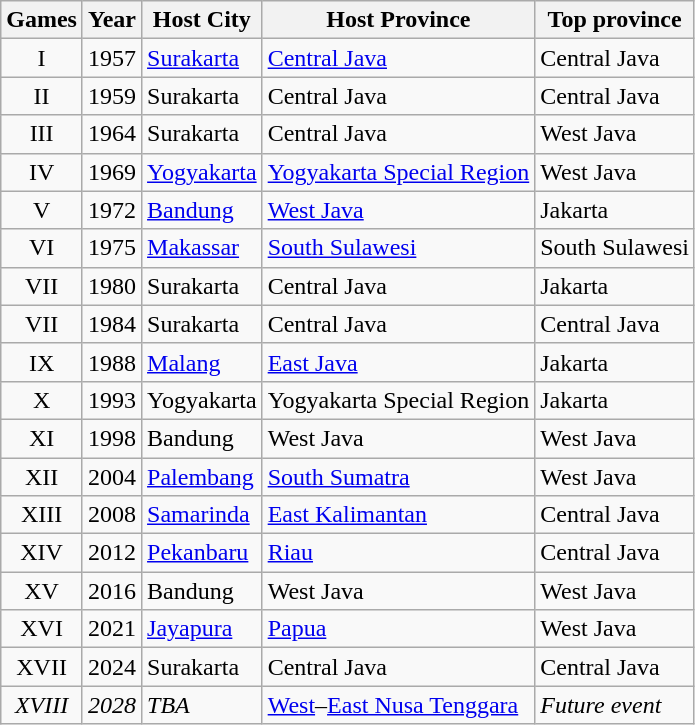<table class="wikitable">
<tr>
<th>Games</th>
<th>Year</th>
<th>Host City</th>
<th>Host Province</th>
<th>Top province</th>
</tr>
<tr>
<td align="center">I</td>
<td>1957</td>
<td><a href='#'>Surakarta</a></td>
<td><a href='#'>Central Java</a></td>
<td>Central Java</td>
</tr>
<tr>
<td align="center">II</td>
<td>1959</td>
<td>Surakarta</td>
<td>Central Java</td>
<td>Central Java</td>
</tr>
<tr>
<td align="center">III</td>
<td>1964</td>
<td>Surakarta</td>
<td>Central Java</td>
<td>West Java</td>
</tr>
<tr>
<td align="center">IV</td>
<td>1969</td>
<td><a href='#'>Yogyakarta</a></td>
<td><a href='#'>Yogyakarta Special Region</a></td>
<td>West Java</td>
</tr>
<tr>
<td align="center">V</td>
<td>1972</td>
<td><a href='#'>Bandung</a></td>
<td><a href='#'>West Java</a></td>
<td>Jakarta</td>
</tr>
<tr>
<td align="center">VI</td>
<td>1975</td>
<td><a href='#'>Makassar</a></td>
<td><a href='#'>South Sulawesi</a></td>
<td>South Sulawesi</td>
</tr>
<tr>
<td align="center">VII</td>
<td>1980</td>
<td>Surakarta</td>
<td>Central Java</td>
<td>Jakarta</td>
</tr>
<tr>
<td align="center">VII</td>
<td>1984</td>
<td>Surakarta</td>
<td>Central Java</td>
<td>Central Java</td>
</tr>
<tr>
<td align="center">IX</td>
<td>1988</td>
<td><a href='#'>Malang</a></td>
<td><a href='#'>East Java</a></td>
<td>Jakarta</td>
</tr>
<tr>
<td align="center">X</td>
<td>1993</td>
<td>Yogyakarta</td>
<td>Yogyakarta Special Region</td>
<td>Jakarta</td>
</tr>
<tr>
<td align="center">XI</td>
<td>1998</td>
<td>Bandung</td>
<td>West Java</td>
<td>West Java</td>
</tr>
<tr>
<td align="center">XII</td>
<td>2004</td>
<td><a href='#'>Palembang</a></td>
<td><a href='#'>South Sumatra</a></td>
<td>West Java</td>
</tr>
<tr>
<td align="center">XIII</td>
<td>2008</td>
<td><a href='#'>Samarinda</a></td>
<td><a href='#'>East Kalimantan</a></td>
<td>Central Java</td>
</tr>
<tr>
<td align="center">XIV</td>
<td>2012</td>
<td><a href='#'>Pekanbaru</a></td>
<td><a href='#'>Riau</a></td>
<td>Central Java</td>
</tr>
<tr>
<td align="center">XV</td>
<td>2016</td>
<td>Bandung</td>
<td>West Java</td>
<td>West Java</td>
</tr>
<tr>
<td align="center">XVI</td>
<td>2021</td>
<td><a href='#'>Jayapura</a></td>
<td><a href='#'>Papua</a></td>
<td>West Java</td>
</tr>
<tr>
<td align="center">XVII</td>
<td>2024</td>
<td>Surakarta</td>
<td>Central Java</td>
<td>Central Java</td>
</tr>
<tr>
<td align="center"><em>XVIII</em></td>
<td><em>2028</em></td>
<td><em>TBA</em></td>
<td><a href='#'>West</a>–<a href='#'>East Nusa Tenggara</a></td>
<td><em>Future event</em></td>
</tr>
</table>
